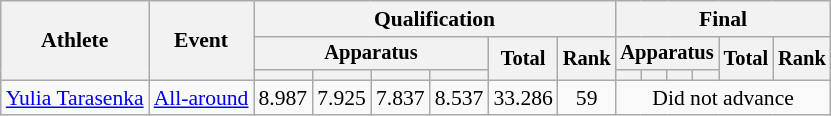<table class="wikitable" style="font-size:90%">
<tr>
<th rowspan=3>Athlete</th>
<th rowspan=3>Event</th>
<th colspan=6>Qualification</th>
<th colspan=6>Final</th>
</tr>
<tr style="font-size:95%">
<th colspan=4>Apparatus</th>
<th rowspan=2>Total</th>
<th rowspan=2>Rank</th>
<th colspan=4>Apparatus</th>
<th rowspan=2>Total</th>
<th rowspan=2>Rank</th>
</tr>
<tr style="font-size:95%">
<th></th>
<th></th>
<th></th>
<th></th>
<th></th>
<th></th>
<th></th>
<th></th>
</tr>
<tr align=center>
<td align=left><a href='#'>Yulia Tarasenka</a></td>
<td align=left><a href='#'>All-around</a></td>
<td>8.987</td>
<td>7.925</td>
<td>7.837</td>
<td>8.537</td>
<td>33.286</td>
<td>59</td>
<td colspan=6>Did not advance</td>
</tr>
</table>
